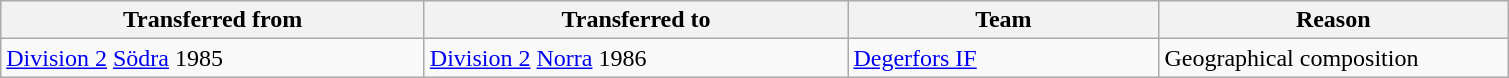<table class="wikitable" style="text-align: left">
<tr>
<th style="width: 275px;">Transferred from</th>
<th style="width: 275px;">Transferred to</th>
<th style="width: 200px;">Team</th>
<th style="width: 225px;">Reason</th>
</tr>
<tr>
<td><a href='#'>Division 2</a> <a href='#'>Södra</a> 1985</td>
<td><a href='#'>Division 2</a> <a href='#'>Norra</a> 1986</td>
<td><a href='#'>Degerfors IF</a></td>
<td>Geographical composition</td>
</tr>
</table>
